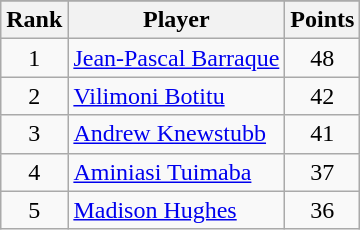<table class="wikitable sortable">
<tr>
</tr>
<tr>
<th>Rank</th>
<th>Player</th>
<th>Points</th>
</tr>
<tr>
<td align=center>1</td>
<td> <a href='#'>Jean-Pascal Barraque</a></td>
<td align=center>48</td>
</tr>
<tr>
<td align=center>2</td>
<td> <a href='#'>Vilimoni Botitu</a></td>
<td align=center>42</td>
</tr>
<tr>
<td align=center>3</td>
<td> <a href='#'>Andrew Knewstubb</a></td>
<td align=center>41</td>
</tr>
<tr>
<td align=center>4</td>
<td> <a href='#'>Aminiasi Tuimaba</a></td>
<td align=center>37</td>
</tr>
<tr>
<td align=center>5</td>
<td> <a href='#'>Madison Hughes</a></td>
<td align=center>36</td>
</tr>
</table>
